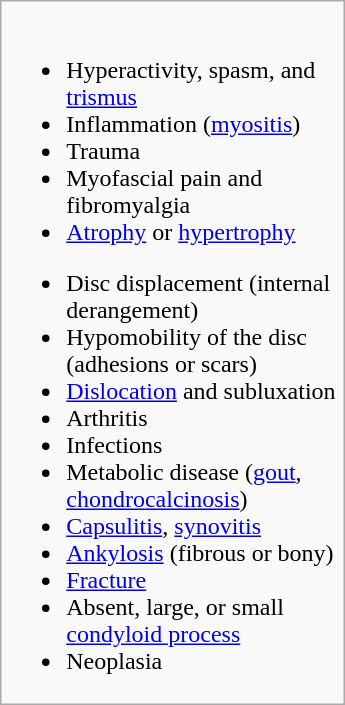<table class="wikitable" style="float:right; width:230px;">
<tr>
<td><br><ul><li>Hyperactivity, spasm, and <a href='#'>trismus</a></li><li>Inflammation (<a href='#'>myositis</a>)</li><li>Trauma</li><li>Myofascial pain and fibromyalgia</li><li><a href='#'>Atrophy</a> or <a href='#'>hypertrophy</a></li></ul><ul><li>Disc displacement (internal derangement)</li><li>Hypomobility of the disc (adhesions or scars)</li><li><a href='#'>Dislocation</a> and subluxation</li><li>Arthritis</li><li>Infections</li><li>Metabolic disease (<a href='#'>gout</a>, <a href='#'>chondrocalcinosis</a>)</li><li><a href='#'>Capsulitis</a>, <a href='#'>synovitis</a></li><li><a href='#'>Ankylosis</a> (fibrous or bony)</li><li><a href='#'>Fracture</a></li><li>Absent, large, or small <a href='#'>condyloid process</a></li><li>Neoplasia</li></ul></td>
</tr>
</table>
